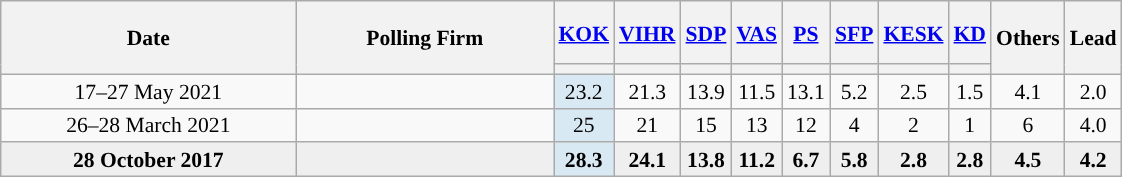<table class="wikitable sortable" style="text-align:center; font-size:90%; line-height:16px;">
<tr style="height:42px;">
<th style="width:190px;" rowspan="2">Date</th>
<th style="width:165px;" rowspan="2">Polling Firm</th>
<th><a href='#'><span>KOK</span></a></th>
<th><a href='#'><span>VIHR</span></a></th>
<th><a href='#'><span>SDP</span></a></th>
<th><a href='#'><span>VAS</span></a></th>
<th><a href='#'><span>PS</span></a></th>
<th><a href='#'><span>SFP</span></a></th>
<th><a href='#'><span>KESK</span></a></th>
<th><a href='#'><span>KD</span></a></th>
<th style="width:40px;" rowspan="2">Others</th>
<th style="width:20px;" rowspan="2">Lead</th>
</tr>
<tr>
<th style="background:"></th>
<th style="background:"></th>
<th style="background:"></th>
<th style="background:"></th>
<th style="background:"></th>
<th style="background:"></th>
<th style="background:"></th>
<th style="background:"></th>
</tr>
<tr>
<td>17–27 May 2021</td>
<td></td>
<td style="background:#D9E9F4">23.2</td>
<td>21.3</td>
<td>13.9</td>
<td>11.5</td>
<td>13.1</td>
<td>5.2</td>
<td>2.5</td>
<td>1.5</td>
<td>4.1</td>
<td style="background:">2.0</td>
</tr>
<tr>
<td>26–28 March 2021</td>
<td></td>
<td style="background:#D9E9F4">25</td>
<td>21</td>
<td>15</td>
<td>13</td>
<td>12</td>
<td>4</td>
<td>2</td>
<td>1</td>
<td>6</td>
<td style="background:">4.0</td>
</tr>
<tr style="background:#EFEFEF; font-weight:bold;">
<td data-sort-value="2012-10-28">28 October 2017</td>
<td></td>
<td style="background:#D9E9F4">28.3</td>
<td>24.1</td>
<td>13.8</td>
<td>11.2</td>
<td>6.7</td>
<td>5.8</td>
<td>2.8</td>
<td>2.8</td>
<td>4.5</td>
<td style="background:">4.2</td>
</tr>
</table>
